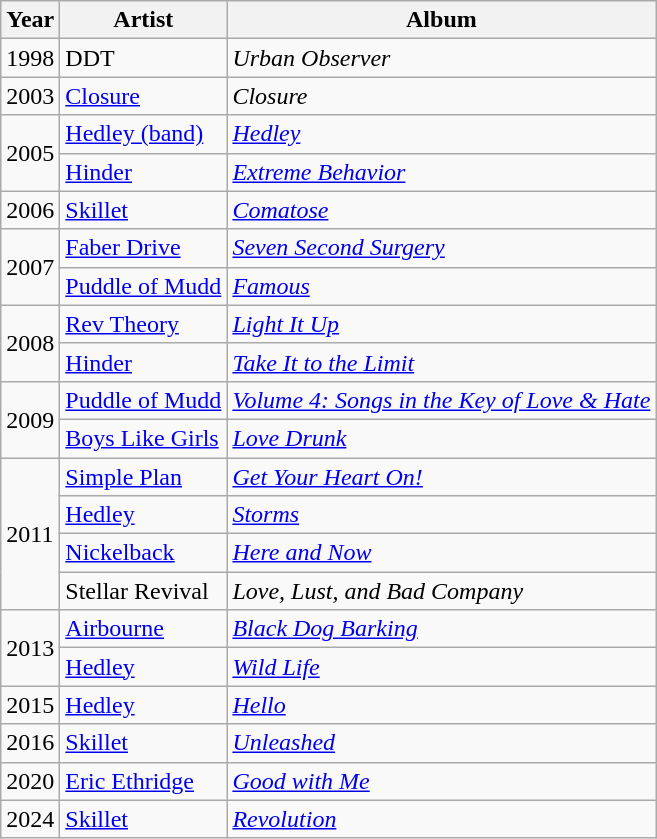<table class="wikitable">
<tr>
<th>Year</th>
<th>Artist</th>
<th>Album</th>
</tr>
<tr>
<td>1998</td>
<td>DDT</td>
<td><em>Urban Observer</em></td>
</tr>
<tr>
<td>2003</td>
<td><a href='#'>Closure</a></td>
<td><em>Closure</em></td>
</tr>
<tr>
<td rowspan="2">2005</td>
<td><a href='#'>Hedley (band)</a></td>
<td><em><a href='#'>Hedley</a></em></td>
</tr>
<tr>
<td><a href='#'>Hinder</a></td>
<td><em><a href='#'>Extreme Behavior</a></em></td>
</tr>
<tr>
<td>2006</td>
<td><a href='#'>Skillet</a></td>
<td><em><a href='#'>Comatose</a></em></td>
</tr>
<tr>
<td rowspan="2">2007</td>
<td><a href='#'>Faber Drive</a></td>
<td><em><a href='#'>Seven Second Surgery</a></em></td>
</tr>
<tr>
<td><a href='#'>Puddle of Mudd</a></td>
<td><em><a href='#'>Famous</a></em></td>
</tr>
<tr>
<td rowspan="2">2008</td>
<td><a href='#'>Rev Theory</a></td>
<td><em><a href='#'>Light It Up</a></em></td>
</tr>
<tr>
<td><a href='#'>Hinder</a></td>
<td><em><a href='#'>Take It to the Limit</a></em></td>
</tr>
<tr>
<td rowspan="2">2009</td>
<td><a href='#'>Puddle of Mudd</a></td>
<td><em><a href='#'>Volume 4: Songs in the Key of Love & Hate</a></em></td>
</tr>
<tr>
<td><a href='#'>Boys Like Girls</a></td>
<td><em><a href='#'>Love Drunk</a></em></td>
</tr>
<tr>
<td rowspan="4">2011</td>
<td><a href='#'>Simple Plan</a></td>
<td><em><a href='#'>Get Your Heart On!</a></em></td>
</tr>
<tr>
<td><a href='#'>Hedley</a></td>
<td><em><a href='#'>Storms</a></em></td>
</tr>
<tr>
<td><a href='#'>Nickelback</a></td>
<td><em><a href='#'>Here and Now</a></em></td>
</tr>
<tr>
<td>Stellar Revival</td>
<td><em>Love, Lust, and Bad Company</em></td>
</tr>
<tr>
<td rowspan="2">2013</td>
<td><a href='#'>Airbourne</a></td>
<td><em><a href='#'>Black Dog Barking</a></em></td>
</tr>
<tr>
<td><a href='#'>Hedley</a></td>
<td><em><a href='#'>Wild Life</a></em></td>
</tr>
<tr>
<td>2015</td>
<td><a href='#'>Hedley</a></td>
<td><em><a href='#'>Hello</a></em></td>
</tr>
<tr>
<td>2016</td>
<td><a href='#'>Skillet</a></td>
<td><em><a href='#'>Unleashed</a></em></td>
</tr>
<tr>
<td>2020</td>
<td><a href='#'>Eric Ethridge</a></td>
<td><em><a href='#'>Good with Me</a></em></td>
</tr>
<tr>
<td>2024</td>
<td><a href='#'>Skillet</a></td>
<td><a href='#'><em>Revolution</em></a></td>
</tr>
</table>
